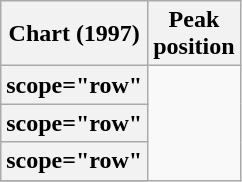<table class="wikitable sortable plainrowheaders" style="text-align: center;">
<tr>
<th>Chart (1997)</th>
<th>Peak<br>position</th>
</tr>
<tr>
<th>scope="row" </th>
</tr>
<tr>
<th>scope="row" </th>
</tr>
<tr>
<th>scope="row" </th>
</tr>
<tr>
</tr>
</table>
